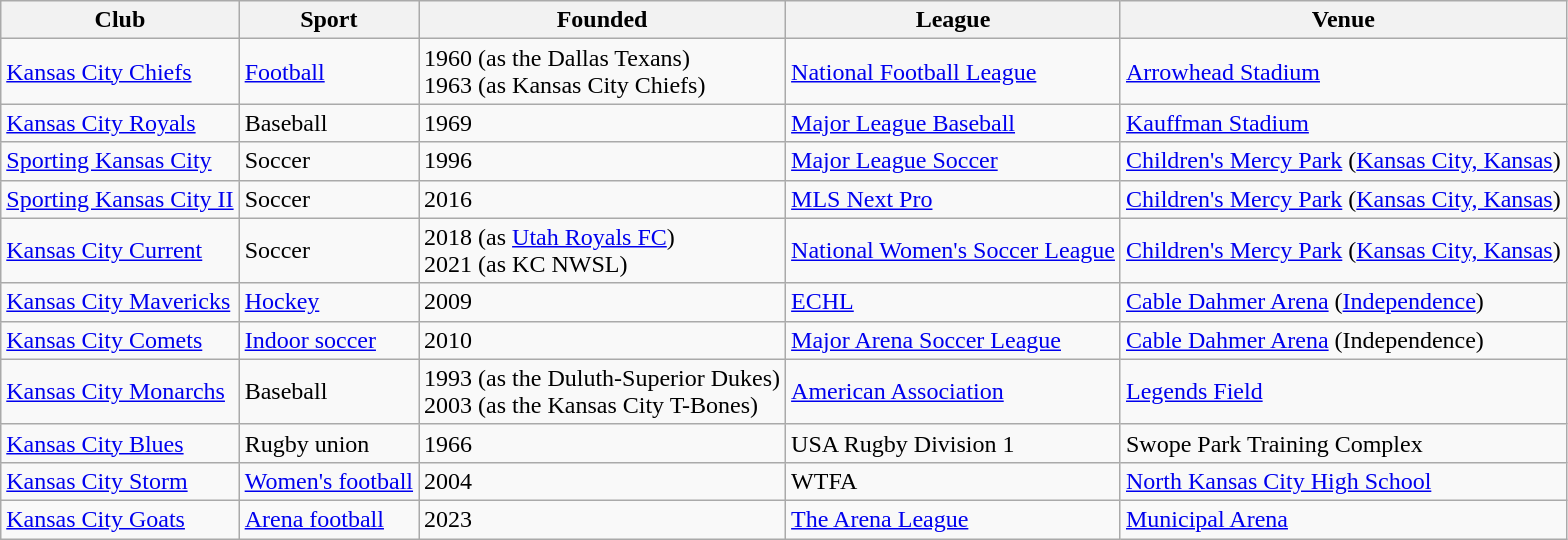<table class="wikitable sortable">
<tr>
<th>Club</th>
<th>Sport</th>
<th>Founded</th>
<th>League</th>
<th>Venue</th>
</tr>
<tr>
<td><a href='#'>Kansas City Chiefs</a></td>
<td><a href='#'>Football</a></td>
<td>1960 (as the Dallas Texans)<br>1963 (as Kansas City Chiefs)</td>
<td><a href='#'>National Football League</a></td>
<td><a href='#'>Arrowhead Stadium</a></td>
</tr>
<tr>
<td><a href='#'>Kansas City Royals</a></td>
<td>Baseball</td>
<td>1969</td>
<td><a href='#'>Major League Baseball</a></td>
<td><a href='#'>Kauffman Stadium</a></td>
</tr>
<tr>
<td><a href='#'>Sporting Kansas City</a></td>
<td>Soccer</td>
<td>1996</td>
<td><a href='#'>Major League Soccer</a></td>
<td><a href='#'>Children's Mercy Park</a> (<a href='#'>Kansas City, Kansas</a>)</td>
</tr>
<tr>
<td><a href='#'>Sporting Kansas City II</a></td>
<td>Soccer</td>
<td>2016</td>
<td><a href='#'>MLS Next Pro</a></td>
<td><a href='#'>Children's Mercy Park</a> (<a href='#'>Kansas City, Kansas</a>)</td>
</tr>
<tr>
<td><a href='#'>Kansas City Current</a></td>
<td>Soccer</td>
<td>2018 (as <a href='#'>Utah Royals FC</a>)<br>2021 (as KC NWSL)</td>
<td><a href='#'>National Women's Soccer League</a></td>
<td><a href='#'>Children's Mercy Park</a> (<a href='#'>Kansas City, Kansas</a>)</td>
</tr>
<tr>
<td><a href='#'>Kansas City Mavericks</a></td>
<td><a href='#'>Hockey</a></td>
<td>2009</td>
<td><a href='#'>ECHL</a></td>
<td><a href='#'>Cable Dahmer Arena</a> (<a href='#'>Independence</a>)</td>
</tr>
<tr>
<td><a href='#'>Kansas City Comets</a></td>
<td><a href='#'>Indoor soccer</a></td>
<td>2010</td>
<td><a href='#'>Major Arena Soccer League</a></td>
<td><a href='#'>Cable Dahmer Arena</a> (Independence)</td>
</tr>
<tr>
<td><a href='#'>Kansas City Monarchs</a></td>
<td>Baseball</td>
<td>1993 (as the Duluth-Superior Dukes)<br>2003 (as the Kansas City T-Bones)</td>
<td><a href='#'>American Association</a></td>
<td><a href='#'>Legends Field</a></td>
</tr>
<tr>
<td><a href='#'>Kansas City Blues</a></td>
<td>Rugby union</td>
<td>1966</td>
<td>USA Rugby Division 1</td>
<td>Swope Park Training Complex</td>
</tr>
<tr>
<td><a href='#'>Kansas City Storm</a></td>
<td><a href='#'>Women's football</a></td>
<td>2004</td>
<td>WTFA</td>
<td><a href='#'>North Kansas City High School</a></td>
</tr>
<tr>
<td><a href='#'>Kansas City Goats</a></td>
<td><a href='#'>Arena football</a></td>
<td>2023</td>
<td><a href='#'>The Arena League</a></td>
<td><a href='#'>Municipal Arena</a></td>
</tr>
</table>
